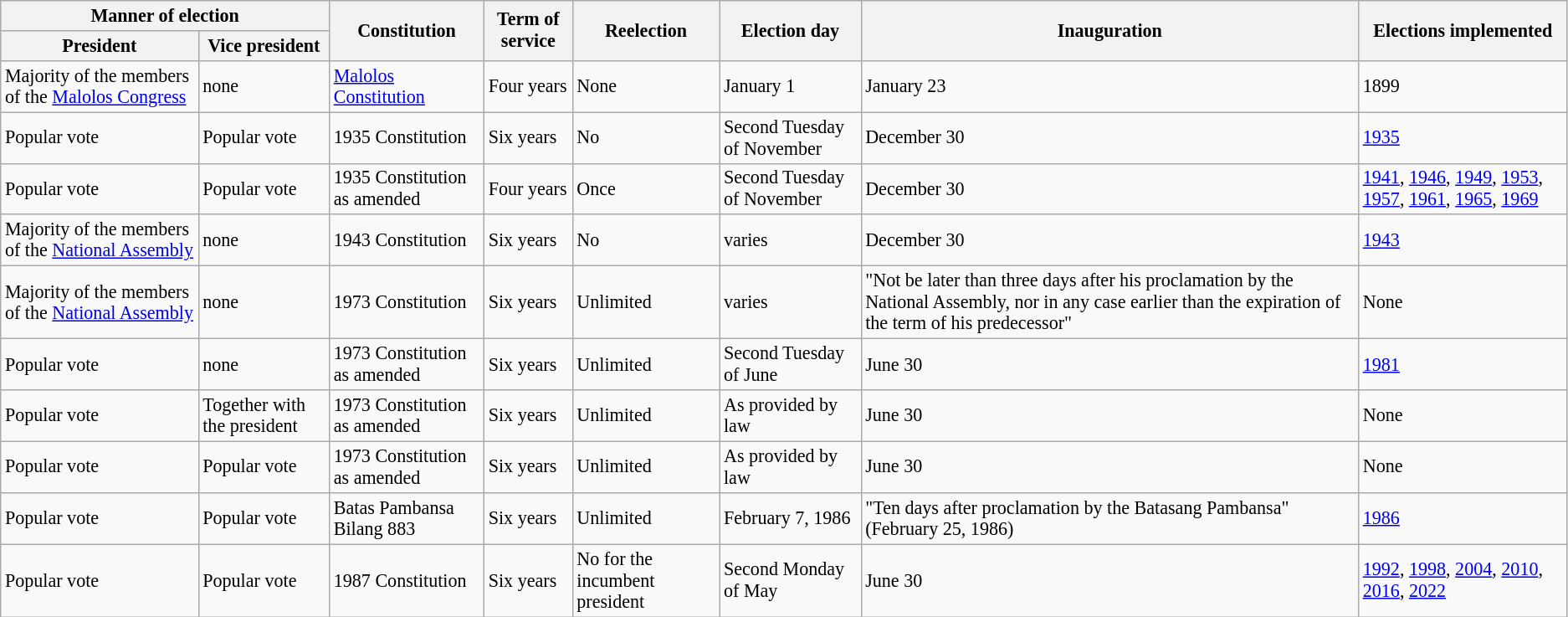<table class=wikitable style="font-size:92%">
<tr>
<th colspan=2>Manner of election</th>
<th rowspan=2>Constitution</th>
<th rowspan=2>Term of service</th>
<th rowspan=2>Reelection</th>
<th rowspan=2>Election day</th>
<th rowspan=2>Inauguration</th>
<th rowspan=2>Elections implemented</th>
</tr>
<tr>
<th>President</th>
<th>Vice president</th>
</tr>
<tr>
<td>Majority of the members of the <a href='#'>Malolos Congress</a></td>
<td>none</td>
<td><a href='#'>Malolos Constitution</a></td>
<td>Four years</td>
<td>None</td>
<td>January 1</td>
<td>January 23</td>
<td>1899</td>
</tr>
<tr>
<td>Popular vote</td>
<td>Popular vote</td>
<td>1935 Constitution</td>
<td>Six years</td>
<td>No</td>
<td>Second Tuesday of November</td>
<td>December 30</td>
<td><a href='#'>1935</a></td>
</tr>
<tr>
<td>Popular vote</td>
<td>Popular vote</td>
<td>1935 Constitution as amended</td>
<td>Four years</td>
<td>Once</td>
<td>Second Tuesday of November</td>
<td>December 30</td>
<td><a href='#'>1941</a>, <a href='#'>1946</a>, <a href='#'>1949</a>, <a href='#'>1953</a>, <a href='#'>1957</a>, <a href='#'>1961</a>, <a href='#'>1965</a>, <a href='#'>1969</a></td>
</tr>
<tr>
<td>Majority of the members of the <a href='#'>National Assembly</a></td>
<td>none</td>
<td>1943 Constitution</td>
<td>Six years</td>
<td>No</td>
<td>varies</td>
<td>December 30</td>
<td><a href='#'>1943</a></td>
</tr>
<tr>
<td>Majority of the members of the <a href='#'>National Assembly</a></td>
<td>none</td>
<td>1973 Constitution</td>
<td>Six years</td>
<td>Unlimited</td>
<td>varies</td>
<td>"Not be later than three days after his proclamation by the National Assembly, nor in any case earlier than the expiration of the term of his predecessor"</td>
<td>None</td>
</tr>
<tr>
<td>Popular vote</td>
<td>none</td>
<td>1973 Constitution as amended</td>
<td>Six years</td>
<td>Unlimited</td>
<td>Second Tuesday of June</td>
<td>June 30</td>
<td><a href='#'>1981</a></td>
</tr>
<tr>
<td>Popular vote</td>
<td>Together with the president</td>
<td>1973 Constitution as amended</td>
<td>Six years</td>
<td>Unlimited</td>
<td>As provided by law</td>
<td>June 30</td>
<td>None</td>
</tr>
<tr>
<td>Popular vote</td>
<td>Popular vote</td>
<td>1973 Constitution as amended</td>
<td>Six years</td>
<td>Unlimited</td>
<td>As provided by law</td>
<td>June 30</td>
<td>None</td>
</tr>
<tr>
<td>Popular vote</td>
<td>Popular vote</td>
<td>Batas Pambansa Bilang 883</td>
<td>Six years</td>
<td>Unlimited</td>
<td>February 7, 1986</td>
<td>"Ten days after proclamation by the Batasang Pambansa" (February 25, 1986)</td>
<td><a href='#'>1986</a></td>
</tr>
<tr>
<td>Popular vote</td>
<td>Popular vote</td>
<td>1987 Constitution</td>
<td>Six years</td>
<td>No for the incumbent president</td>
<td>Second Monday of May</td>
<td>June 30</td>
<td><a href='#'>1992</a>, <a href='#'>1998</a>, <a href='#'>2004</a>, <a href='#'>2010</a>, <a href='#'>2016</a>, <a href='#'>2022</a></td>
</tr>
</table>
